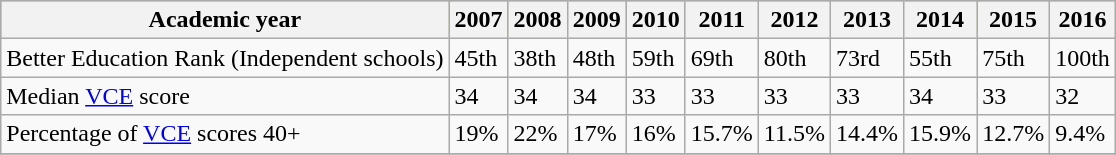<table class="wikitable">
<tr bgcolor=#bdb76b>
<th>Academic year</th>
<th>2007</th>
<th>2008</th>
<th>2009</th>
<th>2010</th>
<th>2011</th>
<th>2012</th>
<th>2013</th>
<th>2014</th>
<th>2015</th>
<th>2016</th>
</tr>
<tr>
<td>Better Education Rank (Independent schools)</td>
<td>45th</td>
<td>38th</td>
<td>48th</td>
<td>59th</td>
<td>69th</td>
<td>80th</td>
<td>73rd</td>
<td>55th</td>
<td>75th</td>
<td>100th</td>
</tr>
<tr>
<td>Median <a href='#'>VCE</a> score</td>
<td>34</td>
<td>34</td>
<td>34</td>
<td>33</td>
<td>33</td>
<td>33</td>
<td>33</td>
<td>34</td>
<td>33</td>
<td>32</td>
</tr>
<tr>
<td>Percentage of <a href='#'>VCE</a> scores 40+</td>
<td>19%</td>
<td>22%</td>
<td>17%</td>
<td>16%</td>
<td>15.7%</td>
<td>11.5%</td>
<td>14.4%</td>
<td>15.9%</td>
<td>12.7%</td>
<td>9.4%</td>
</tr>
<tr>
</tr>
</table>
